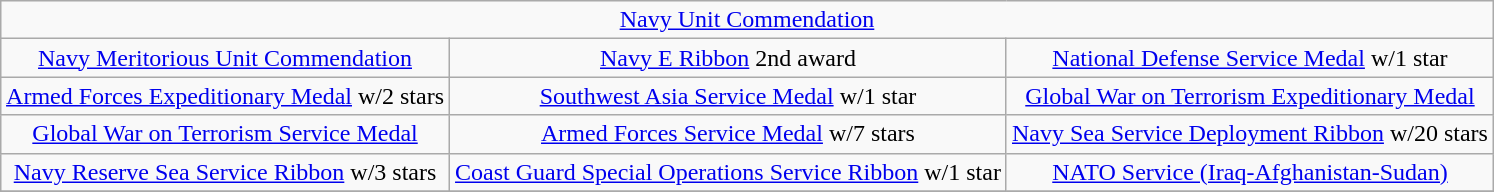<table class="wikitable" style="margin:1em auto; text-align:center;">
<tr>
<td colspan="3"><a href='#'>Navy Unit Commendation</a></td>
</tr>
<tr>
<td><a href='#'>Navy Meritorious Unit Commendation</a></td>
<td><a href='#'>Navy E Ribbon</a> 2nd award</td>
<td><a href='#'>National Defense Service Medal</a> w/1 star</td>
</tr>
<tr>
<td><a href='#'>Armed Forces Expeditionary Medal</a> w/2 stars</td>
<td><a href='#'>Southwest Asia Service Medal</a> w/1 star</td>
<td><a href='#'>Global War on Terrorism Expeditionary Medal</a></td>
</tr>
<tr>
<td><a href='#'>Global War on Terrorism Service Medal</a></td>
<td><a href='#'>Armed Forces Service Medal</a> w/7 stars</td>
<td><a href='#'>Navy Sea Service Deployment Ribbon</a> w/20 stars</td>
</tr>
<tr>
<td><a href='#'>Navy Reserve Sea Service Ribbon</a> w/3 stars</td>
<td><a href='#'>Coast Guard Special Operations Service Ribbon</a> w/1 star</td>
<td><a href='#'>NATO Service (Iraq-Afghanistan-Sudan)</a></td>
</tr>
<tr>
</tr>
</table>
